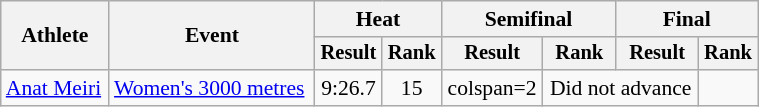<table class="wikitable" style="font-size:90%; width:40%">
<tr>
<th rowspan="2">Athlete</th>
<th rowspan="2">Event</th>
<th colspan="2">Heat</th>
<th colspan="2">Semifinal</th>
<th colspan="2">Final</th>
</tr>
<tr style="font-size:95%">
<th>Result</th>
<th>Rank</th>
<th>Result</th>
<th>Rank</th>
<th>Result</th>
<th>Rank</th>
</tr>
<tr align=center>
<td align=left><a href='#'>Anat Meiri</a></td>
<td align=left><a href='#'>Women's 3000 metres</a></td>
<td>9:26.7</td>
<td>15</td>
<td>colspan=2 </td>
<td colspan=2>Did not advance</td>
</tr>
</table>
